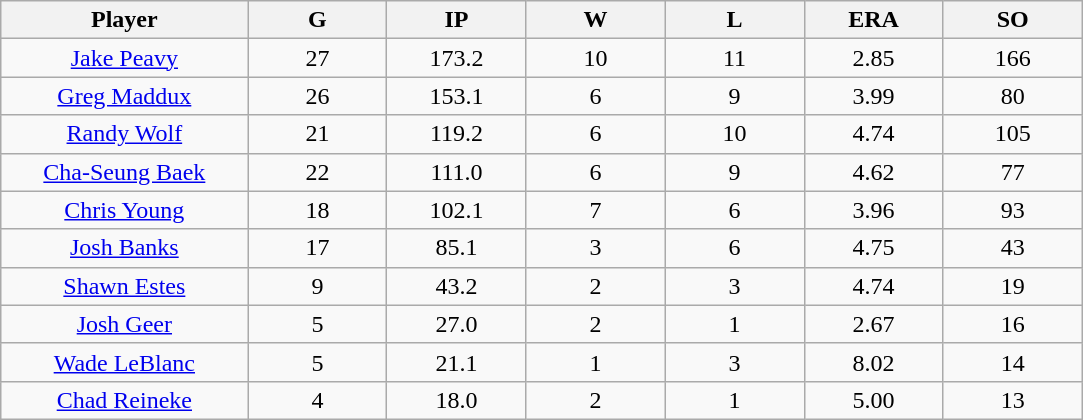<table class="wikitable sortable">
<tr>
<th bgcolor="#DDDDFF" width="16%">Player</th>
<th bgcolor="#DDDDFF" width="9%">G</th>
<th bgcolor="#DDDDFF" width="9%">IP</th>
<th bgcolor="#DDDDFF" width="9%">W</th>
<th bgcolor="#DDDDFF" width="9%">L</th>
<th bgcolor="#DDDDFF" width="9%">ERA</th>
<th bgcolor="#DDDDFF" width="9%">SO</th>
</tr>
<tr align=center>
<td><a href='#'>Jake Peavy</a></td>
<td>27</td>
<td>173.2</td>
<td>10</td>
<td>11</td>
<td>2.85</td>
<td>166</td>
</tr>
<tr align=center>
<td><a href='#'>Greg Maddux</a></td>
<td>26</td>
<td>153.1</td>
<td>6</td>
<td>9</td>
<td>3.99</td>
<td>80</td>
</tr>
<tr align=center>
<td><a href='#'>Randy Wolf</a></td>
<td>21</td>
<td>119.2</td>
<td>6</td>
<td>10</td>
<td>4.74</td>
<td>105</td>
</tr>
<tr align=center>
<td><a href='#'>Cha-Seung Baek</a></td>
<td>22</td>
<td>111.0</td>
<td>6</td>
<td>9</td>
<td>4.62</td>
<td>77</td>
</tr>
<tr align=center>
<td><a href='#'>Chris Young</a></td>
<td>18</td>
<td>102.1</td>
<td>7</td>
<td>6</td>
<td>3.96</td>
<td>93</td>
</tr>
<tr align=center>
<td><a href='#'>Josh Banks</a></td>
<td>17</td>
<td>85.1</td>
<td>3</td>
<td>6</td>
<td>4.75</td>
<td>43</td>
</tr>
<tr align=center>
<td><a href='#'>Shawn Estes</a></td>
<td>9</td>
<td>43.2</td>
<td>2</td>
<td>3</td>
<td>4.74</td>
<td>19</td>
</tr>
<tr align=center>
<td><a href='#'>Josh Geer</a></td>
<td>5</td>
<td>27.0</td>
<td>2</td>
<td>1</td>
<td>2.67</td>
<td>16</td>
</tr>
<tr align=center>
<td><a href='#'>Wade LeBlanc</a></td>
<td>5</td>
<td>21.1</td>
<td>1</td>
<td>3</td>
<td>8.02</td>
<td>14</td>
</tr>
<tr align=center>
<td><a href='#'>Chad Reineke</a></td>
<td>4</td>
<td>18.0</td>
<td>2</td>
<td>1</td>
<td>5.00</td>
<td>13</td>
</tr>
</table>
